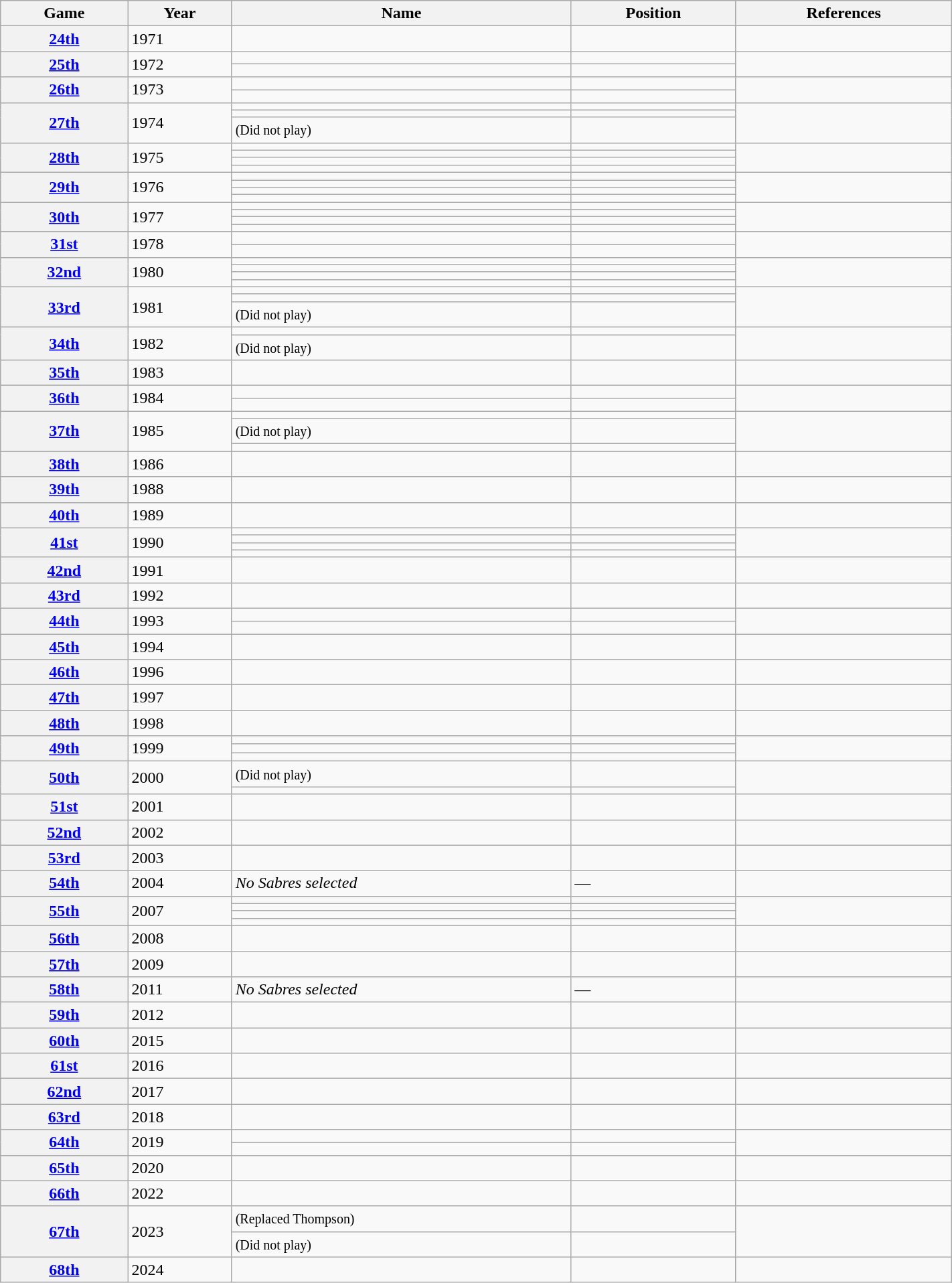<table class="wikitable sortable" width="75%">
<tr>
<th scope="col">Game</th>
<th scope="col">Year</th>
<th scope="col">Name</th>
<th scope="col">Position</th>
<th scope="col" class="unsortable">References</th>
</tr>
<tr>
<th scope="row"><a href='#'>24th</a></th>
<td>1971</td>
<td></td>
<td></td>
<td></td>
</tr>
<tr>
<th scope="row" rowspan="2"><a href='#'>25th</a></th>
<td rowspan="2">1972</td>
<td></td>
<td></td>
<td rowspan="2"></td>
</tr>
<tr>
<td></td>
<td></td>
</tr>
<tr>
<th scope="row" rowspan="2"><a href='#'>26th</a></th>
<td rowspan="2">1973</td>
<td></td>
<td></td>
<td rowspan="2"></td>
</tr>
<tr>
<td></td>
<td></td>
</tr>
<tr>
<th scope="row" rowspan="3"><a href='#'>27th</a></th>
<td rowspan="3">1974</td>
<td></td>
<td></td>
<td rowspan="3"></td>
</tr>
<tr>
<td></td>
<td></td>
</tr>
<tr>
<td> <small>(Did not play)</small></td>
<td></td>
</tr>
<tr>
<th scope="row" rowspan="4"><a href='#'>28th</a></th>
<td rowspan="4">1975</td>
<td></td>
<td></td>
<td rowspan="4"></td>
</tr>
<tr>
<td></td>
<td></td>
</tr>
<tr>
<td></td>
<td></td>
</tr>
<tr>
<td></td>
<td></td>
</tr>
<tr>
<th scope="row" rowspan="4"><a href='#'>29th</a></th>
<td rowspan="4">1976</td>
<td></td>
<td></td>
<td rowspan="4"></td>
</tr>
<tr>
<td></td>
<td></td>
</tr>
<tr>
<td></td>
<td></td>
</tr>
<tr>
<td></td>
<td></td>
</tr>
<tr>
<th scope="row" rowspan="4"><a href='#'>30th</a></th>
<td rowspan="4">1977</td>
<td></td>
<td></td>
<td rowspan="4"></td>
</tr>
<tr>
<td></td>
<td></td>
</tr>
<tr>
<td></td>
<td></td>
</tr>
<tr>
<td></td>
<td></td>
</tr>
<tr>
<th scope="row" rowspan="2"><a href='#'>31st</a></th>
<td rowspan="2">1978</td>
<td></td>
<td></td>
<td rowspan="2"></td>
</tr>
<tr>
<td></td>
<td></td>
</tr>
<tr>
<th scope="row" rowspan="4"><a href='#'>32nd</a></th>
<td rowspan="4">1980</td>
<td></td>
<td></td>
<td rowspan="4"></td>
</tr>
<tr>
<td></td>
<td></td>
</tr>
<tr>
<td></td>
<td></td>
</tr>
<tr>
<td></td>
<td></td>
</tr>
<tr>
<th scope="row" rowspan="3"><a href='#'>33rd</a></th>
<td rowspan="3">1981</td>
<td></td>
<td></td>
<td rowspan="3"></td>
</tr>
<tr>
<td></td>
<td></td>
</tr>
<tr>
<td> <small>(Did not play)</small></td>
<td></td>
</tr>
<tr>
<th scope="row" rowspan="2"><a href='#'>34th</a></th>
<td rowspan="2">1982</td>
<td></td>
<td></td>
<td rowspan="2"></td>
</tr>
<tr>
<td> <small>(Did not play)</small></td>
<td></td>
</tr>
<tr>
<th scope="row"><a href='#'>35th</a></th>
<td>1983</td>
<td></td>
<td></td>
<td></td>
</tr>
<tr>
<th scope="row" rowspan="2"><a href='#'>36th</a></th>
<td rowspan="2">1984</td>
<td></td>
<td></td>
<td rowspan="2"></td>
</tr>
<tr>
<td></td>
<td></td>
</tr>
<tr>
<th scope="row" rowspan="3"><a href='#'>37th</a></th>
<td rowspan="3">1985</td>
<td></td>
<td></td>
<td rowspan="3"></td>
</tr>
<tr>
<td> <small>(Did not play)</small></td>
<td></td>
</tr>
<tr>
<td></td>
<td></td>
</tr>
<tr>
<th scope="row"><a href='#'>38th</a></th>
<td>1986</td>
<td></td>
<td></td>
<td></td>
</tr>
<tr>
<th scope="row"><a href='#'>39th</a></th>
<td>1988</td>
<td></td>
<td></td>
<td></td>
</tr>
<tr>
<th scope="row"><a href='#'>40th</a></th>
<td>1989</td>
<td></td>
<td></td>
<td></td>
</tr>
<tr>
<th scope="row" rowspan="4"><a href='#'>41st</a></th>
<td rowspan="4">1990</td>
<td></td>
<td></td>
<td rowspan="4"></td>
</tr>
<tr>
<td></td>
<td></td>
</tr>
<tr>
<td></td>
<td></td>
</tr>
<tr>
<td></td>
<td></td>
</tr>
<tr>
<th scope="row"><a href='#'>42nd</a></th>
<td>1991</td>
<td></td>
<td></td>
<td></td>
</tr>
<tr>
<th scope="row"><a href='#'>43rd</a></th>
<td>1992</td>
<td></td>
<td></td>
<td></td>
</tr>
<tr>
<th scope="row" rowspan="2"><a href='#'>44th</a></th>
<td rowspan="2">1993</td>
<td></td>
<td></td>
<td rowspan="2"></td>
</tr>
<tr>
<td></td>
<td></td>
</tr>
<tr>
<th scope="row"><a href='#'>45th</a></th>
<td>1994</td>
<td></td>
<td></td>
<td></td>
</tr>
<tr>
<th scope="row"><a href='#'>46th</a></th>
<td>1996</td>
<td></td>
<td></td>
<td></td>
</tr>
<tr>
<th scope="row"><a href='#'>47th</a></th>
<td>1997</td>
<td></td>
<td></td>
<td></td>
</tr>
<tr>
<th scope="row"><a href='#'>48th</a></th>
<td>1998</td>
<td></td>
<td></td>
<td></td>
</tr>
<tr>
<th scope="row" rowspan="3"><a href='#'>49th</a></th>
<td rowspan="3">1999</td>
<td></td>
<td></td>
<td rowspan="3"></td>
</tr>
<tr>
<td></td>
<td></td>
</tr>
<tr>
<td></td>
<td></td>
</tr>
<tr>
<th scope="row" rowspan="2"><a href='#'>50th</a></th>
<td rowspan="2">2000</td>
<td> <small>(Did not play)</small></td>
<td></td>
<td rowspan="2"></td>
</tr>
<tr>
<td></td>
<td></td>
</tr>
<tr>
<th scope="row"><a href='#'>51st</a></th>
<td>2001</td>
<td></td>
<td></td>
<td></td>
</tr>
<tr>
<th scope="row"><a href='#'>52nd</a></th>
<td>2002</td>
<td></td>
<td></td>
<td></td>
</tr>
<tr>
<th scope="row"><a href='#'>53rd</a></th>
<td>2003</td>
<td></td>
<td></td>
<td></td>
</tr>
<tr>
<th scope="row"><a href='#'>54th</a></th>
<td>2004</td>
<td><em>No Sabres selected</em></td>
<td>—</td>
<td></td>
</tr>
<tr>
<th scope="row" rowspan="4"><a href='#'>55th</a></th>
<td rowspan="4">2007</td>
<td></td>
<td></td>
<td rowspan="4"></td>
</tr>
<tr>
<td></td>
<td></td>
</tr>
<tr>
<td></td>
<td></td>
</tr>
<tr>
<td></td>
<td></td>
</tr>
<tr>
<th scope="row"><a href='#'>56th</a></th>
<td>2008</td>
<td></td>
<td></td>
<td></td>
</tr>
<tr>
<th scope="row"><a href='#'>57th</a></th>
<td>2009</td>
<td></td>
<td></td>
<td></td>
</tr>
<tr>
<th scope="row"><a href='#'>58th</a></th>
<td>2011</td>
<td><em>No Sabres selected</em></td>
<td>—</td>
<td></td>
</tr>
<tr>
<th scope="row"><a href='#'>59th</a></th>
<td>2012</td>
<td></td>
<td></td>
<td></td>
</tr>
<tr>
<th scope="row"><a href='#'>60th</a></th>
<td>2015</td>
<td></td>
<td></td>
<td></td>
</tr>
<tr>
<th scope="row"><a href='#'>61st</a></th>
<td>2016</td>
<td></td>
<td></td>
<td></td>
</tr>
<tr>
<th scope="row"><a href='#'>62nd</a></th>
<td>2017</td>
<td></td>
<td></td>
<td></td>
</tr>
<tr>
<th scope="row"><a href='#'>63rd</a></th>
<td>2018</td>
<td></td>
<td></td>
<td></td>
</tr>
<tr>
<th scope="row" rowspan="2"><a href='#'>64th</a></th>
<td rowspan="2">2019</td>
<td></td>
<td></td>
<td rowspan="2"></td>
</tr>
<tr>
<td></td>
<td></td>
</tr>
<tr>
<th scope="row"><a href='#'>65th</a></th>
<td>2020</td>
<td></td>
<td></td>
<td></td>
</tr>
<tr>
<th scope="row"><a href='#'>66th</a></th>
<td>2022</td>
<td></td>
<td></td>
<td></td>
</tr>
<tr>
<th scope="row" rowspan="2"><a href='#'>67th</a></th>
<td rowspan="2">2023</td>
<td> <small>(Replaced Thompson)</small></td>
<td></td>
<td rowspan="2"></td>
</tr>
<tr>
<td> <small>(Did not play)</small></td>
<td></td>
</tr>
<tr>
<th scope="row"><a href='#'>68th</a></th>
<td>2024</td>
<td></td>
<td></td>
<td></td>
</tr>
</table>
